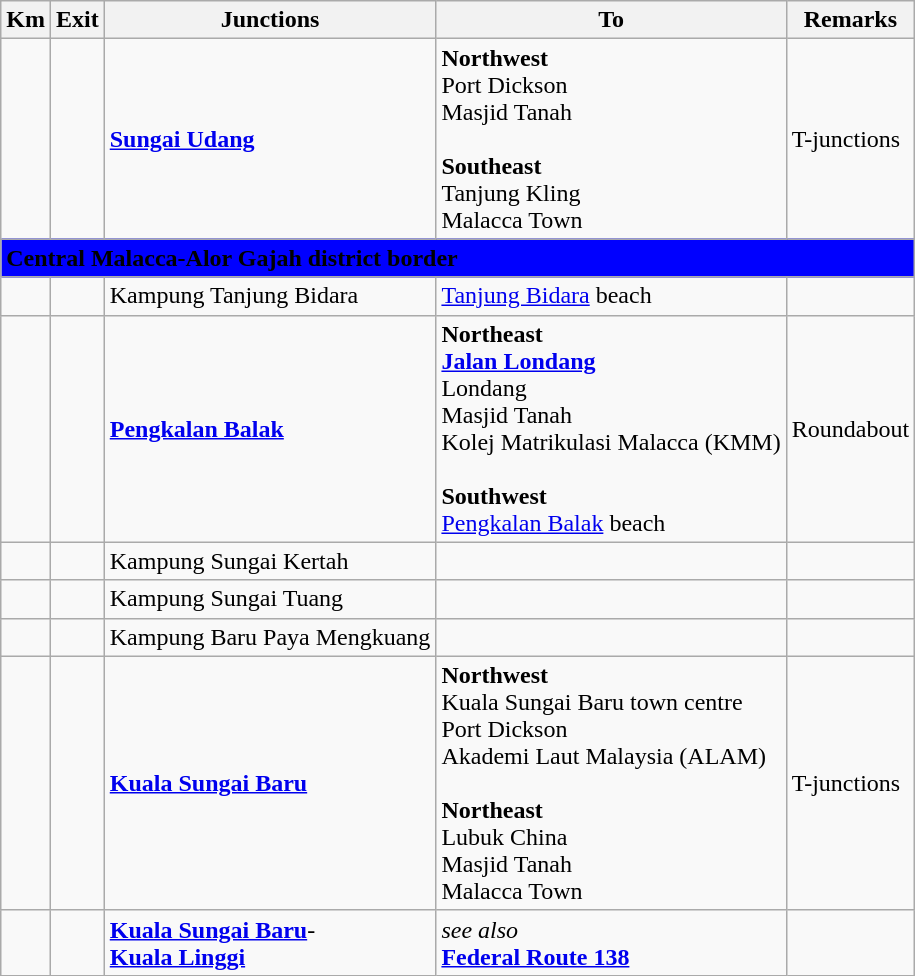<table class="wikitable">
<tr>
<th>Km</th>
<th>Exit</th>
<th>Junctions</th>
<th>To</th>
<th>Remarks</th>
</tr>
<tr>
<td></td>
<td></td>
<td><strong><a href='#'>Sungai Udang</a></strong></td>
<td><strong>Northwest</strong><br> Port Dickson<br> Masjid Tanah<br><br><strong>Southeast</strong><br> Tanjung Kling<br> Malacca Town</td>
<td>T-junctions</td>
</tr>
<tr>
<td style="width:600px" colspan="6" style="text-align:center" bgcolor="blue"><strong><span>Central Malacca-Alor Gajah district border</span></strong></td>
</tr>
<tr>
<td></td>
<td></td>
<td>Kampung Tanjung Bidara</td>
<td><a href='#'>Tanjung Bidara</a> beach<br> </td>
<td></td>
</tr>
<tr>
<td></td>
<td></td>
<td><strong><a href='#'>Pengkalan Balak</a></strong></td>
<td><strong>Northeast</strong><br> <strong><a href='#'>Jalan Londang</a></strong><br>Londang<br>Masjid Tanah<br>Kolej Matrikulasi Malacca (KMM)<br><br><strong>Southwest</strong><br><a href='#'>Pengkalan Balak</a> beach<br> </td>
<td>Roundabout</td>
</tr>
<tr>
<td></td>
<td></td>
<td>Kampung Sungai Kertah</td>
<td></td>
<td></td>
</tr>
<tr>
<td></td>
<td></td>
<td>Kampung Sungai Tuang</td>
<td></td>
<td></td>
</tr>
<tr>
<td></td>
<td></td>
<td>Kampung Baru Paya Mengkuang</td>
<td></td>
<td></td>
</tr>
<tr>
<td></td>
<td></td>
<td><strong><a href='#'>Kuala Sungai Baru</a></strong></td>
<td><strong>Northwest</strong><br> Kuala Sungai Baru town centre<br> Port Dickson<br> Akademi Laut Malaysia (ALAM)<br><br><strong>Northeast</strong><br> Lubuk China<br> Masjid Tanah<br> Malacca Town</td>
<td>T-junctions</td>
</tr>
<tr>
<td></td>
<td></td>
<td><strong><a href='#'>Kuala Sungai Baru</a></strong>-<br><strong><a href='#'>Kuala Linggi</a></strong></td>
<td><em>see also</em><br> <strong><a href='#'>Federal Route 138</a></strong></td>
<td></td>
</tr>
</table>
